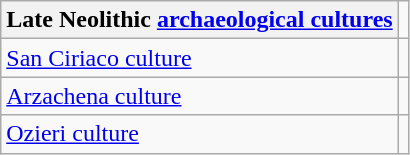<table class="wikitable">
<tr>
<th>Late Neolithic <a href='#'>archaeological cultures</a></th>
</tr>
<tr>
<td><a href='#'>San Ciriaco culture</a></td>
<td></td>
</tr>
<tr>
<td><a href='#'>Arzachena culture</a></td>
<td></td>
</tr>
<tr>
<td><a href='#'>Ozieri culture</a></td>
</tr>
</table>
